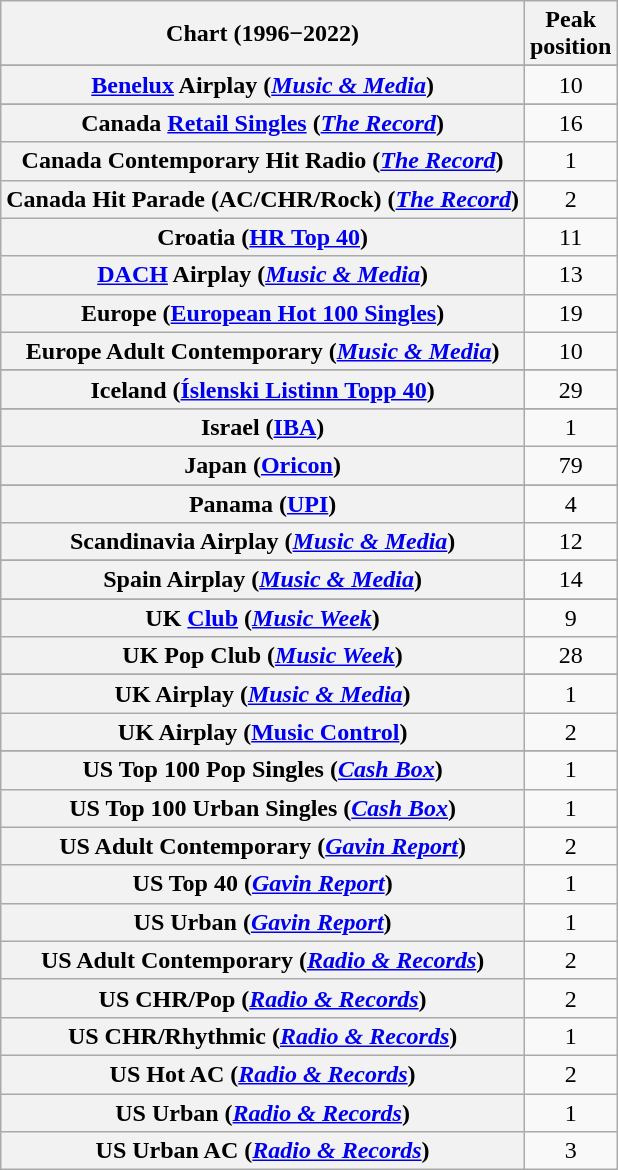<table class="wikitable sortable plainrowheaders" style="text-align:center;">
<tr>
<th>Chart (1996−2022)</th>
<th>Peak<br>position</th>
</tr>
<tr>
</tr>
<tr>
<th scope="row"><a href='#'>Benelux</a> Airplay (<em><a href='#'>Music & Media</a></em>)</th>
<td>10</td>
</tr>
<tr>
</tr>
<tr>
</tr>
<tr>
</tr>
<tr>
<th scope="row">Canada <a href='#'>Retail Singles</a> (<em><a href='#'>The Record</a></em>)</th>
<td>16</td>
</tr>
<tr>
<th scope="row">Canada Contemporary Hit Radio (<em><a href='#'>The Record</a></em>)</th>
<td>1</td>
</tr>
<tr>
<th scope="row">Canada Hit Parade (AC/CHR/Rock) (<em><a href='#'>The Record</a></em>)</th>
<td>2</td>
</tr>
<tr>
<th scope="row">Croatia (<a href='#'>HR Top 40</a>)</th>
<td>11</td>
</tr>
<tr>
<th scope="row"><a href='#'>DACH</a> Airplay (<em><a href='#'>Music & Media</a></em>)</th>
<td>13</td>
</tr>
<tr>
<th scope="row">Europe (<a href='#'>European Hot 100 Singles</a>)</th>
<td>19</td>
</tr>
<tr>
<th scope="row">Europe Adult Contemporary (<em><a href='#'>Music & Media</a></em>)</th>
<td>10</td>
</tr>
<tr>
</tr>
<tr>
</tr>
<tr>
<th scope="row">Iceland (<a href='#'>Íslenski Listinn Topp 40</a>)</th>
<td>29</td>
</tr>
<tr>
</tr>
<tr>
<th scope="row">Israel (<a href='#'>IBA</a>)</th>
<td align="center">1</td>
</tr>
<tr>
<th scope="row">Japan (<a href='#'>Oricon</a>)</th>
<td>79</td>
</tr>
<tr>
</tr>
<tr>
</tr>
<tr>
</tr>
<tr>
<th scope="row">Panama (<a href='#'>UPI</a>)</th>
<td align="center">4</td>
</tr>
<tr>
<th scope="row">Scandinavia Airplay (<em><a href='#'>Music & Media</a></em>)</th>
<td>12</td>
</tr>
<tr>
</tr>
<tr>
<th scope="row">Spain Airplay (<em><a href='#'>Music & Media</a></em>)</th>
<td>14</td>
</tr>
<tr>
</tr>
<tr>
</tr>
<tr>
<th scope="row">UK <a href='#'>Club</a> (<em><a href='#'>Music Week</a></em>)<br></th>
<td>9</td>
</tr>
<tr>
<th scope="row">UK Pop Club (<em><a href='#'>Music Week</a></em>)</th>
<td>28</td>
</tr>
<tr>
</tr>
<tr>
</tr>
<tr>
<th scope="row">UK Airplay (<em><a href='#'>Music & Media</a></em>)</th>
<td>1</td>
</tr>
<tr>
<th scope="row">UK Airplay (<a href='#'>Music Control</a>)</th>
<td>2</td>
</tr>
<tr>
</tr>
<tr>
</tr>
<tr>
</tr>
<tr>
</tr>
<tr>
</tr>
<tr>
</tr>
<tr>
</tr>
<tr>
</tr>
<tr>
<th scope="row">US Top 100 Pop Singles (<em><a href='#'>Cash Box</a></em>)</th>
<td>1</td>
</tr>
<tr>
<th scope="row">US Top 100 Urban Singles (<em><a href='#'>Cash Box</a></em>)</th>
<td>1</td>
</tr>
<tr>
<th scope="row">US Adult Contemporary (<em><a href='#'>Gavin Report</a></em>)</th>
<td>2</td>
</tr>
<tr>
<th scope="row">US Top 40 (<em><a href='#'>Gavin Report</a></em>)</th>
<td>1</td>
</tr>
<tr>
<th scope="row">US Urban (<em><a href='#'>Gavin Report</a></em>)</th>
<td>1</td>
</tr>
<tr>
<th scope="row">US Adult Contemporary (<em><a href='#'>Radio & Records</a></em>)</th>
<td>2</td>
</tr>
<tr>
<th scope="row">US CHR/Pop (<em><a href='#'>Radio & Records</a></em>)</th>
<td>2</td>
</tr>
<tr>
<th scope="row">US CHR/Rhythmic (<em><a href='#'>Radio & Records</a></em>)</th>
<td>1</td>
</tr>
<tr>
<th scope="row">US Hot AC (<em><a href='#'>Radio & Records</a></em>)</th>
<td>2</td>
</tr>
<tr>
<th scope="row">US Urban (<em><a href='#'>Radio & Records</a></em>)</th>
<td>1</td>
</tr>
<tr>
<th scope="row">US Urban AC (<em><a href='#'>Radio & Records</a></em>)</th>
<td>3</td>
</tr>
</table>
